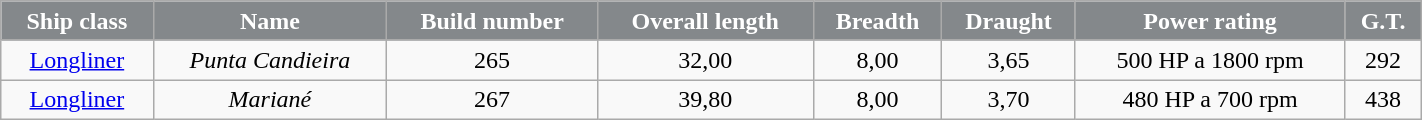<table class="wikitable" align="center" border="1" style="width:75%; height:80px">
<tr align="center" style="background:#84888B; color:White">
<td><strong>Ship class</strong></td>
<td><strong>Name</strong></td>
<td><strong>Build number</strong></td>
<td><strong>Overall length</strong></td>
<td><strong>Breadth</strong></td>
<td><strong>Draught</strong></td>
<td><strong>Power rating</strong></td>
<td><strong>G.T.</strong></td>
</tr>
<tr align="center">
<td><a href='#'>Longliner</a></td>
<td><em>Punta Candieira</em></td>
<td>265</td>
<td>32,00</td>
<td>8,00</td>
<td>3,65</td>
<td>500 HP a 1800 rpm</td>
<td>292</td>
</tr>
<tr align="center">
<td><a href='#'>Longliner</a></td>
<td><em>Mariané</em></td>
<td>267</td>
<td>39,80</td>
<td>8,00</td>
<td>3,70</td>
<td>480 HP a 700 rpm</td>
<td>438</td>
</tr>
</table>
